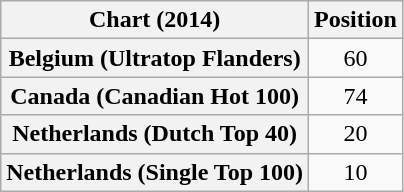<table class="wikitable plainrowheaders sortable" style="text-align:center">
<tr>
<th scope="col">Chart (2014)</th>
<th scope="col">Position</th>
</tr>
<tr>
<th scope="row">Belgium (Ultratop Flanders)</th>
<td align="center">60</td>
</tr>
<tr>
<th scope="row">Canada (Canadian Hot 100)</th>
<td align="center">74</td>
</tr>
<tr>
<th scope="row">Netherlands (Dutch Top 40)</th>
<td align="center">20</td>
</tr>
<tr>
<th scope="row">Netherlands (Single Top 100)</th>
<td align="center">10</td>
</tr>
</table>
